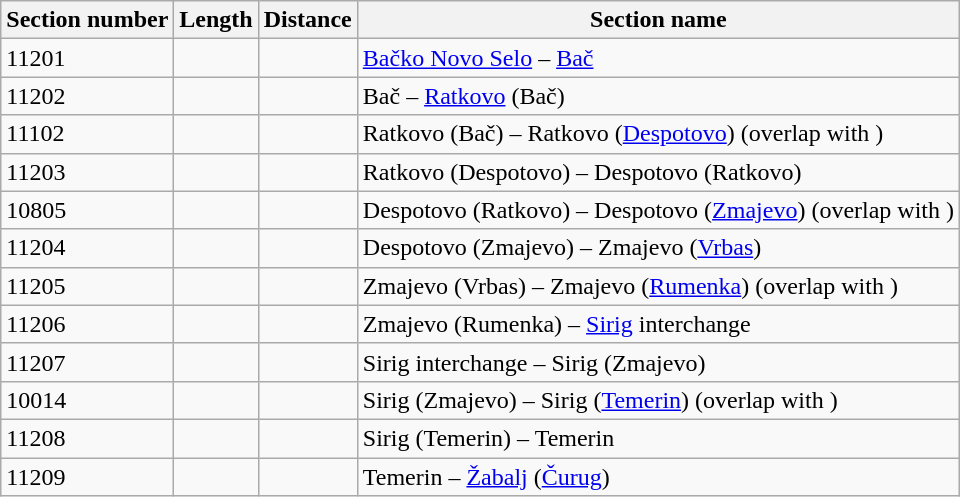<table class="wikitable">
<tr>
<th>Section number</th>
<th>Length</th>
<th>Distance</th>
<th>Section name</th>
</tr>
<tr>
<td>11201</td>
<td></td>
<td></td>
<td><a href='#'>Bačko Novo Selo</a> – <a href='#'>Bač</a></td>
</tr>
<tr>
<td>11202</td>
<td></td>
<td></td>
<td>Bač – <a href='#'>Ratkovo</a> (Bač)</td>
</tr>
<tr>
<td>11102</td>
<td></td>
<td></td>
<td>Ratkovo (Bač) – Ratkovo (<a href='#'>Despotovo</a>) (overlap with )</td>
</tr>
<tr>
<td>11203</td>
<td></td>
<td></td>
<td>Ratkovo (Despotovo) – Despotovo (Ratkovo)</td>
</tr>
<tr>
<td>10805</td>
<td></td>
<td></td>
<td>Despotovo (Ratkovo) – Despotovo (<a href='#'>Zmajevo</a>) (overlap with )</td>
</tr>
<tr>
<td>11204</td>
<td></td>
<td></td>
<td>Despotovo (Zmajevo) – Zmajevo (<a href='#'>Vrbas</a>)</td>
</tr>
<tr>
<td>11205</td>
<td></td>
<td></td>
<td>Zmajevo (Vrbas) – Zmajevo (<a href='#'>Rumenka</a>) (overlap with )</td>
</tr>
<tr>
<td>11206</td>
<td></td>
<td></td>
<td>Zmajevo (Rumenka) – <a href='#'>Sirig</a> interchange</td>
</tr>
<tr>
<td>11207</td>
<td></td>
<td></td>
<td>Sirig interchange – Sirig (Zmajevo)</td>
</tr>
<tr>
<td>10014</td>
<td></td>
<td></td>
<td>Sirig (Zmajevo) – Sirig (<a href='#'>Temerin</a>) (overlap with )</td>
</tr>
<tr>
<td>11208</td>
<td></td>
<td></td>
<td>Sirig (Temerin) – Temerin</td>
</tr>
<tr>
<td>11209</td>
<td></td>
<td></td>
<td>Temerin – <a href='#'>Žabalj</a> (<a href='#'>Čurug</a>)</td>
</tr>
</table>
